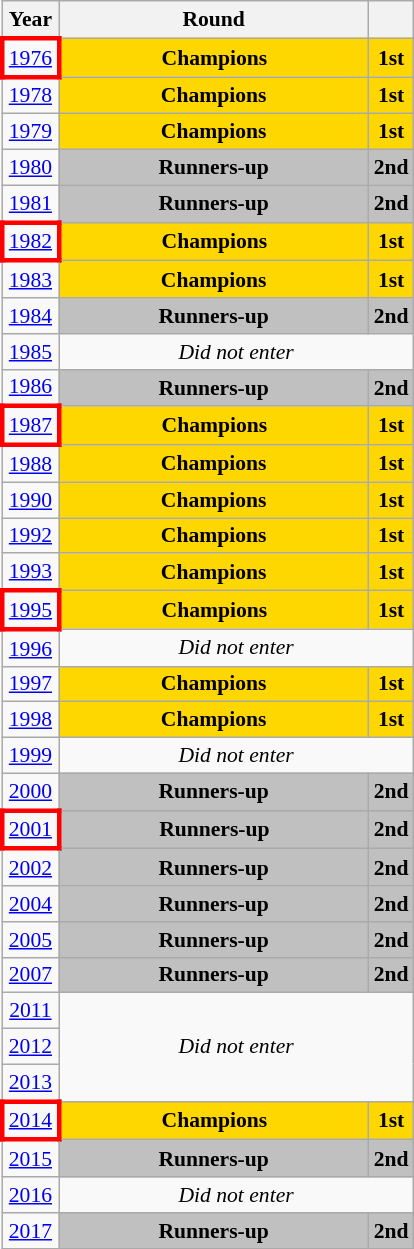<table class="wikitable" style="text-align: center; font-size:90%">
<tr>
<th>Year</th>
<th style="width:200px">Round</th>
<th></th>
</tr>
<tr>
<td style="border: 3px solid red"><a href='#'>1976</a></td>
<td bgcolor=Gold><strong>Champions</strong></td>
<td bgcolor=Gold><strong>1st</strong></td>
</tr>
<tr>
<td><a href='#'>1978</a></td>
<td bgcolor=Gold><strong>Champions</strong></td>
<td bgcolor=Gold><strong>1st</strong></td>
</tr>
<tr>
<td><a href='#'>1979</a></td>
<td bgcolor=Gold><strong>Champions</strong></td>
<td bgcolor=Gold><strong>1st</strong></td>
</tr>
<tr>
<td><a href='#'>1980</a></td>
<td bgcolor=Silver><strong>Runners-up</strong></td>
<td bgcolor=Silver><strong>2nd</strong></td>
</tr>
<tr>
<td><a href='#'>1981</a></td>
<td bgcolor=Silver><strong>Runners-up</strong></td>
<td bgcolor=Silver><strong>2nd</strong></td>
</tr>
<tr>
<td style="border: 3px solid red"><a href='#'>1982</a></td>
<td bgcolor=Gold><strong>Champions</strong></td>
<td bgcolor=Gold><strong>1st</strong></td>
</tr>
<tr>
<td><a href='#'>1983</a></td>
<td bgcolor=Gold><strong>Champions</strong></td>
<td bgcolor=Gold><strong>1st</strong></td>
</tr>
<tr>
<td><a href='#'>1984</a></td>
<td bgcolor=Silver><strong>Runners-up</strong></td>
<td bgcolor=Silver><strong>2nd</strong></td>
</tr>
<tr>
<td><a href='#'>1985</a></td>
<td colspan="2"><em>Did not enter</em></td>
</tr>
<tr>
<td><a href='#'>1986</a></td>
<td bgcolor=Silver><strong>Runners-up</strong></td>
<td bgcolor=Silver><strong>2nd</strong></td>
</tr>
<tr>
<td style="border: 3px solid red"><a href='#'>1987</a></td>
<td bgcolor=Gold><strong>Champions</strong></td>
<td bgcolor=Gold><strong>1st</strong></td>
</tr>
<tr>
<td><a href='#'>1988</a></td>
<td bgcolor=Gold><strong>Champions</strong></td>
<td bgcolor=Gold><strong>1st</strong></td>
</tr>
<tr>
<td><a href='#'>1990</a></td>
<td bgcolor=Gold><strong>Champions</strong></td>
<td bgcolor=Gold><strong>1st</strong></td>
</tr>
<tr>
<td><a href='#'>1992</a></td>
<td bgcolor=Gold><strong>Champions</strong></td>
<td bgcolor=Gold><strong>1st</strong></td>
</tr>
<tr>
<td><a href='#'>1993</a></td>
<td bgcolor=Gold><strong>Champions</strong></td>
<td bgcolor=Gold><strong>1st</strong></td>
</tr>
<tr>
<td style="border: 3px solid red"><a href='#'>1995</a></td>
<td bgcolor=Gold><strong>Champions</strong></td>
<td bgcolor=Gold><strong>1st</strong></td>
</tr>
<tr>
<td><a href='#'>1996</a></td>
<td colspan="2"><em>Did not enter</em></td>
</tr>
<tr>
<td><a href='#'>1997</a></td>
<td bgcolor=Gold><strong>Champions</strong></td>
<td bgcolor=Gold><strong>1st</strong></td>
</tr>
<tr>
<td><a href='#'>1998</a></td>
<td bgcolor=Gold><strong>Champions</strong></td>
<td bgcolor=Gold><strong>1st</strong></td>
</tr>
<tr>
<td><a href='#'>1999</a></td>
<td colspan="2"><em>Did not enter</em></td>
</tr>
<tr>
<td><a href='#'>2000</a></td>
<td bgcolor=Silver><strong>Runners-up</strong></td>
<td bgcolor=Silver><strong>2nd</strong></td>
</tr>
<tr>
<td style="border: 3px solid red"><a href='#'>2001</a></td>
<td bgcolor=Silver><strong>Runners-up</strong></td>
<td bgcolor=Silver><strong>2nd</strong></td>
</tr>
<tr>
<td><a href='#'>2002</a></td>
<td bgcolor=Silver><strong>Runners-up</strong></td>
<td bgcolor=Silver><strong>2nd</strong></td>
</tr>
<tr>
<td><a href='#'>2004</a></td>
<td bgcolor=Silver><strong>Runners-up</strong></td>
<td bgcolor=Silver><strong>2nd</strong></td>
</tr>
<tr>
<td><a href='#'>2005</a></td>
<td bgcolor=Silver><strong>Runners-up</strong></td>
<td bgcolor=Silver><strong>2nd</strong></td>
</tr>
<tr>
<td><a href='#'>2007</a></td>
<td bgcolor=Silver><strong>Runners-up</strong></td>
<td bgcolor=Silver><strong>2nd</strong></td>
</tr>
<tr>
<td><a href='#'>2011</a></td>
<td colspan="2" rowspan="3"><em>Did not enter</em></td>
</tr>
<tr>
<td><a href='#'>2012</a></td>
</tr>
<tr>
<td><a href='#'>2013</a></td>
</tr>
<tr>
<td style="border: 3px solid red"><a href='#'>2014</a></td>
<td bgcolor=Gold><strong>Champions</strong></td>
<td bgcolor=Gold><strong>1st</strong></td>
</tr>
<tr>
<td><a href='#'>2015</a></td>
<td bgcolor=Silver><strong>Runners-up</strong></td>
<td bgcolor=Silver><strong>2nd</strong></td>
</tr>
<tr>
<td><a href='#'>2016</a></td>
<td colspan="2"><em>Did not enter</em></td>
</tr>
<tr>
<td><a href='#'>2017</a></td>
<td bgcolor=Silver><strong>Runners-up</strong></td>
<td bgcolor=Silver><strong>2nd</strong></td>
</tr>
</table>
